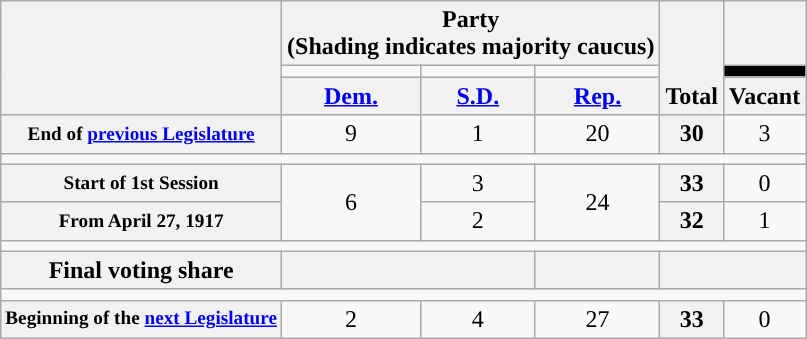<table class=wikitable style="text-align:center">
<tr style="vertical-align:bottom;">
<th rowspan=3></th>
<th colspan=3>Party <div>(Shading indicates majority caucus)</div></th>
<th rowspan=3>Total</th>
<th></th>
</tr>
<tr style="height:5px">
<td style="background-color:"></td>
<td style="background-color:"></td>
<td style="background-color:"></td>
<td style="background:black;"></td>
</tr>
<tr>
<th><a href='#'>Dem.</a></th>
<th><a href='#'>S.D.</a></th>
<th><a href='#'>Rep.</a></th>
<th>Vacant</th>
</tr>
<tr>
<th style="font-size:80%;">End of <a href='#'>previous Legislature</a></th>
<td>9</td>
<td>1</td>
<td>20</td>
<th>30</th>
<td>3</td>
</tr>
<tr>
<td colspan=6></td>
</tr>
<tr>
<th style="font-size:80%;">Start of 1st Session</th>
<td rowspan="2">6</td>
<td>3</td>
<td rowspan=2 >24</td>
<th>33</th>
<td>0</td>
</tr>
<tr>
<th style="font-size:80%;">From April 27, 1917</th>
<td>2</td>
<th>32</th>
<td>1</td>
</tr>
<tr>
<td colspan=6></td>
</tr>
<tr>
<th>Final voting share</th>
<th colspan=2></th>
<th></th>
<th colspan=2></th>
</tr>
<tr>
<td colspan=6></td>
</tr>
<tr>
<th style="font-size:80%;">Beginning of the <a href='#'>next Legislature</a></th>
<td>2</td>
<td>4</td>
<td>27</td>
<th>33</th>
<td>0</td>
</tr>
</table>
